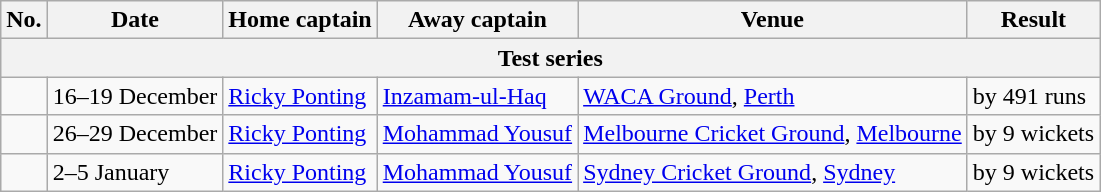<table class="wikitable">
<tr>
<th>No.</th>
<th>Date</th>
<th>Home captain</th>
<th>Away captain</th>
<th>Venue</th>
<th>Result</th>
</tr>
<tr>
<th colspan="6">Test series</th>
</tr>
<tr>
<td></td>
<td>16–19 December</td>
<td><a href='#'>Ricky Ponting</a></td>
<td><a href='#'>Inzamam-ul-Haq</a></td>
<td><a href='#'>WACA Ground</a>, <a href='#'>Perth</a></td>
<td> by 491 runs</td>
</tr>
<tr>
<td></td>
<td>26–29 December</td>
<td><a href='#'>Ricky Ponting</a></td>
<td><a href='#'>Mohammad Yousuf</a></td>
<td><a href='#'>Melbourne Cricket Ground</a>, <a href='#'>Melbourne</a></td>
<td> by 9 wickets</td>
</tr>
<tr>
<td></td>
<td>2–5 January</td>
<td><a href='#'>Ricky Ponting</a></td>
<td><a href='#'>Mohammad Yousuf</a></td>
<td><a href='#'>Sydney Cricket Ground</a>, <a href='#'>Sydney</a></td>
<td> by 9 wickets</td>
</tr>
</table>
